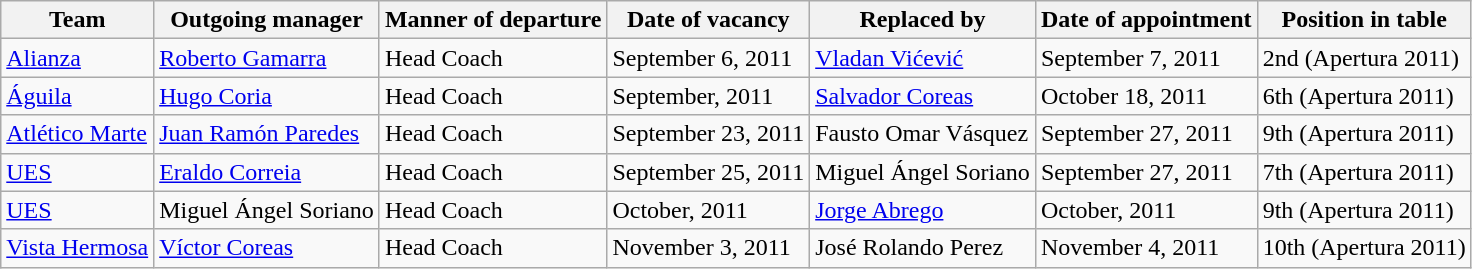<table class="wikitable">
<tr>
<th>Team</th>
<th>Outgoing manager</th>
<th>Manner of departure</th>
<th>Date of vacancy</th>
<th>Replaced by</th>
<th>Date of appointment</th>
<th>Position in table</th>
</tr>
<tr>
<td><a href='#'>Alianza</a></td>
<td> <a href='#'>Roberto Gamarra</a></td>
<td>Head Coach</td>
<td>September 6, 2011</td>
<td> <a href='#'>Vladan Vićević</a></td>
<td>September 7, 2011</td>
<td>2nd (Apertura 2011)</td>
</tr>
<tr>
<td><a href='#'>Águila</a></td>
<td> <a href='#'>Hugo Coria</a></td>
<td>Head Coach</td>
<td>September, 2011</td>
<td> <a href='#'>Salvador Coreas</a></td>
<td>October 18, 2011</td>
<td>6th (Apertura 2011)</td>
</tr>
<tr>
<td><a href='#'>Atlético Marte</a></td>
<td> <a href='#'>Juan Ramón Paredes</a></td>
<td>Head Coach</td>
<td>September 23, 2011</td>
<td> Fausto Omar Vásquez</td>
<td>September 27, 2011</td>
<td>9th (Apertura 2011)</td>
</tr>
<tr>
<td><a href='#'>UES</a></td>
<td> <a href='#'>Eraldo Correia</a></td>
<td>Head Coach</td>
<td>September 25, 2011</td>
<td> Miguel Ángel Soriano</td>
<td>September 27, 2011</td>
<td>7th (Apertura 2011)</td>
</tr>
<tr>
<td><a href='#'>UES</a></td>
<td> Miguel Ángel Soriano</td>
<td>Head Coach</td>
<td>October, 2011</td>
<td> <a href='#'>Jorge Abrego</a></td>
<td>October, 2011</td>
<td>9th (Apertura 2011)</td>
</tr>
<tr>
<td><a href='#'>Vista Hermosa</a></td>
<td> <a href='#'>Víctor Coreas</a></td>
<td>Head Coach</td>
<td>November 3, 2011</td>
<td> José Rolando Perez</td>
<td>November 4, 2011</td>
<td>10th (Apertura 2011)</td>
</tr>
</table>
